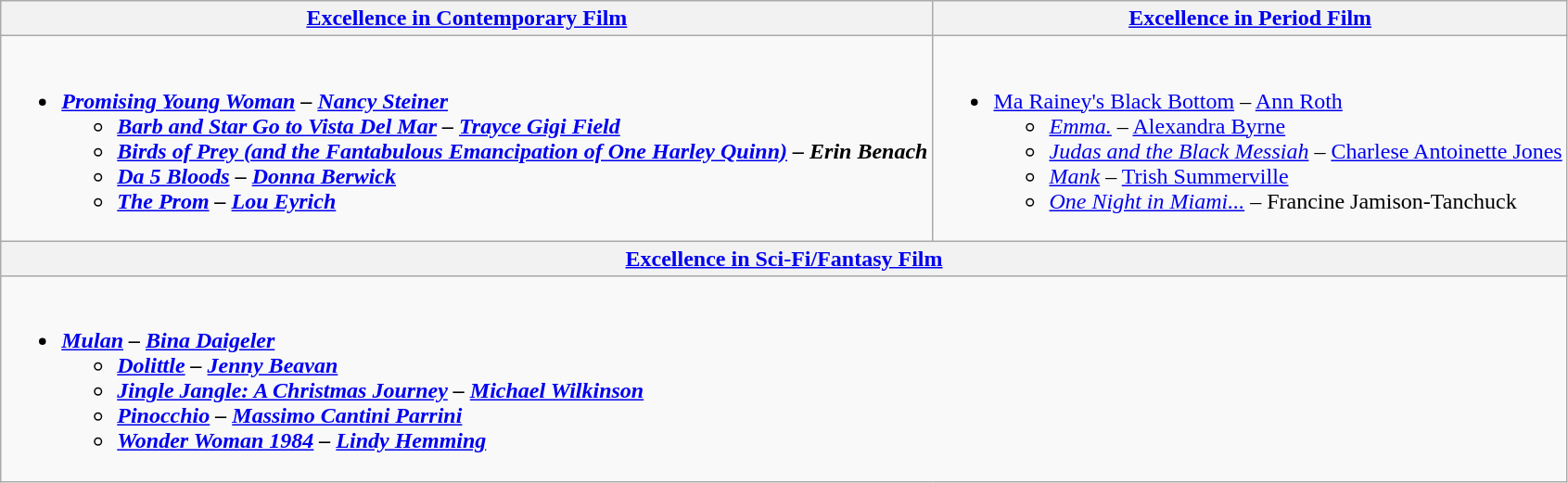<table class=wikitable style="width=100%">
<tr>
<th style="width=50%"><a href='#'>Excellence in Contemporary Film</a></th>
<th style="width=50%"><a href='#'>Excellence in Period Film</a></th>
</tr>
<tr>
<td valign="top"><br><ul><li><strong><em><a href='#'>Promising Young Woman</a><em> – <a href='#'>Nancy Steiner</a><strong><ul><li></em><a href='#'>Barb and Star Go to Vista Del Mar</a><em> – <a href='#'>Trayce Gigi Field</a></li><li></em><a href='#'>Birds of Prey (and the Fantabulous Emancipation of One Harley Quinn)</a><em> – Erin Benach</li><li></em><a href='#'>Da 5 Bloods</a><em> – <a href='#'>Donna Berwick</a></li><li></em><a href='#'>The Prom</a><em> – <a href='#'>Lou Eyrich</a></li></ul></li></ul></td>
<td valign="top"><br><ul><li></em></strong><a href='#'>Ma Rainey's Black Bottom</a></em> – <a href='#'>Ann Roth</a></strong><ul><li><em><a href='#'>Emma.</a></em> – <a href='#'>Alexandra Byrne</a></li><li><em><a href='#'>Judas and the Black Messiah</a></em> – <a href='#'>Charlese Antoinette Jones</a></li><li><em><a href='#'>Mank</a></em> – <a href='#'>Trish Summerville</a></li><li><em><a href='#'>One Night in Miami...</a></em> – Francine Jamison-Tanchuck</li></ul></li></ul></td>
</tr>
<tr>
<th style="width=50%" colspan="2"><a href='#'>Excellence in Sci-Fi/Fantasy Film</a></th>
</tr>
<tr>
<td valign="top" colspan="2"><br><ul><li><strong><em><a href='#'>Mulan</a><em> – <a href='#'>Bina Daigeler</a><strong><ul><li></em><a href='#'>Dolittle</a><em> – <a href='#'>Jenny Beavan</a></li><li></em><a href='#'>Jingle Jangle: A Christmas Journey</a><em> – <a href='#'>Michael Wilkinson</a></li><li></em><a href='#'>Pinocchio</a><em> – <a href='#'>Massimo Cantini Parrini</a></li><li></em><a href='#'>Wonder Woman 1984</a><em> – <a href='#'>Lindy Hemming</a></li></ul></li></ul></td>
</tr>
</table>
